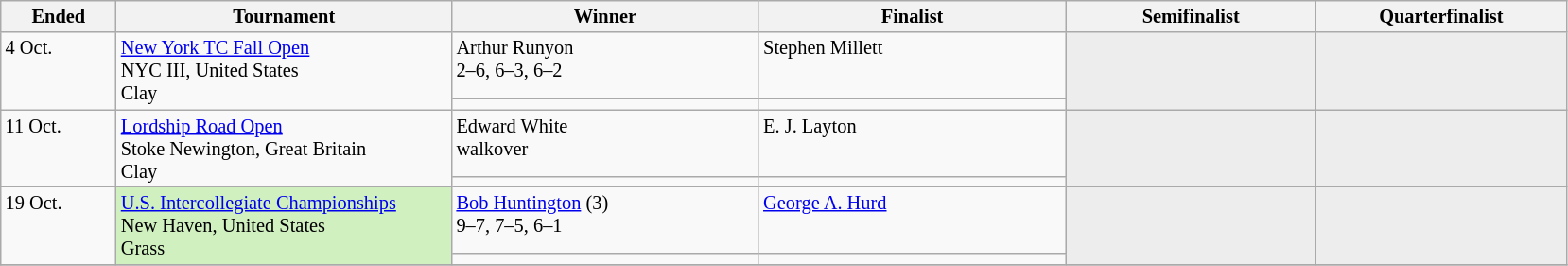<table class="wikitable" style="font-size:85%;">
<tr>
<th width="75">Ended</th>
<th width="230">Tournament</th>
<th width="210">Winner</th>
<th width="210">Finalist</th>
<th width="170">Semifinalist</th>
<th width="170">Quarterfinalist</th>
</tr>
<tr valign=top>
<td rowspan=2>4 Oct.</td>
<td rowspan=2><a href='#'>New York TC Fall Open</a><br>NYC III, United States<br>Clay</td>
<td>  Arthur Runyon<br>2–6, 6–3, 6–2</td>
<td> Stephen Millett</td>
<td style="background:#ededed;" rowspan=2></td>
<td style="background:#ededed;" rowspan=2></td>
</tr>
<tr valign=top>
<td></td>
<td></td>
</tr>
<tr valign=top>
<td rowspan=2>11 Oct.</td>
<td rowspan=2><a href='#'>Lordship Road Open</a><br>Stoke Newington, Great Britain<br>Clay</td>
<td> Edward White<br>walkover</td>
<td> E. J. Layton</td>
<td style="background:#ededed;" rowspan=2></td>
<td style="background:#ededed;" rowspan=2></td>
</tr>
<tr valign=top>
<td></td>
<td></td>
</tr>
<tr valign=top>
<td rowspan=2>19 Oct.</td>
<td rowspan="2" style="background:#d0f0c0"><a href='#'>U.S. Intercollegiate Championships</a><br>New Haven, United States<br>Grass</td>
<td> <a href='#'>Bob Huntington</a> (3)<br>9–7, 7–5, 6–1</td>
<td> <a href='#'>George A. Hurd</a></td>
<td style="background:#ededed;" rowspan=2></td>
<td style="background:#ededed;" rowspan=2></td>
</tr>
<tr valign=top>
<td></td>
<td></td>
</tr>
<tr valign=top>
</tr>
</table>
